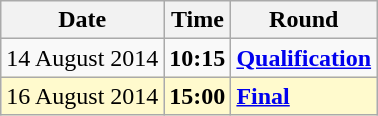<table class="wikitable">
<tr>
<th>Date</th>
<th>Time</th>
<th>Round</th>
</tr>
<tr>
<td>14 August 2014</td>
<td><strong>10:15</strong></td>
<td><strong><a href='#'>Qualification</a></strong></td>
</tr>
<tr style=background:lemonchiffon>
<td>16 August 2014</td>
<td><strong>15:00</strong></td>
<td><strong><a href='#'>Final</a></strong></td>
</tr>
</table>
